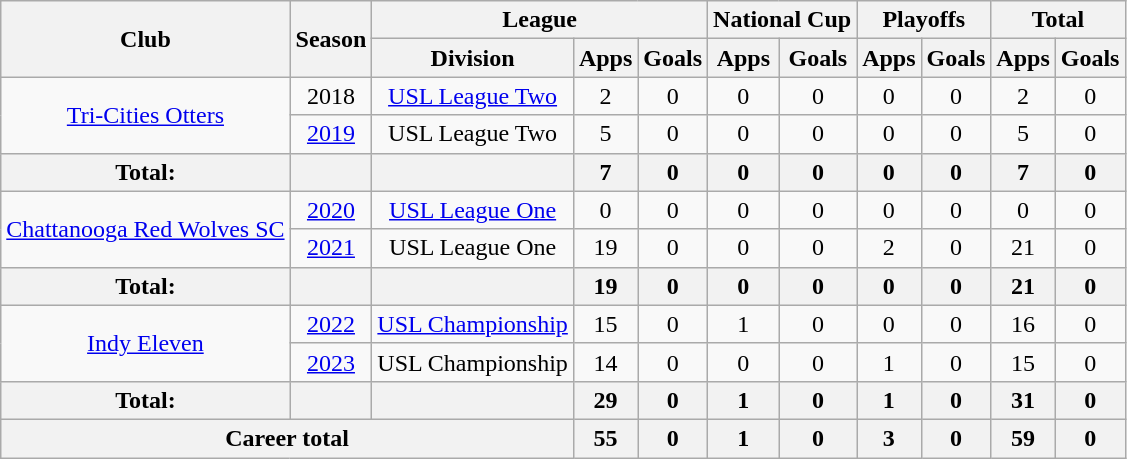<table class="wikitable" style="text-align:center">
<tr>
<th rowspan="2">Club</th>
<th rowspan="2">Season</th>
<th colspan="3">League</th>
<th colspan="2">National Cup</th>
<th colspan="2">Playoffs</th>
<th colspan="2">Total</th>
</tr>
<tr>
<th>Division</th>
<th>Apps</th>
<th>Goals</th>
<th>Apps</th>
<th>Goals</th>
<th>Apps</th>
<th>Goals</th>
<th>Apps</th>
<th>Goals</th>
</tr>
<tr>
<td rowspan="2"><a href='#'>Tri-Cities Otters</a></td>
<td>2018</td>
<td><a href='#'>USL League Two</a></td>
<td>2</td>
<td>0</td>
<td>0</td>
<td>0</td>
<td>0</td>
<td>0</td>
<td>2</td>
<td>0</td>
</tr>
<tr>
<td><a href='#'>2019</a></td>
<td>USL League Two</td>
<td>5</td>
<td>0</td>
<td>0</td>
<td>0</td>
<td>0</td>
<td>0</td>
<td>5</td>
<td>0</td>
</tr>
<tr>
<th>Total:</th>
<th></th>
<th></th>
<th>7</th>
<th>0</th>
<th>0</th>
<th>0</th>
<th>0</th>
<th>0</th>
<th>7</th>
<th>0</th>
</tr>
<tr>
<td rowspan="2"><a href='#'>Chattanooga Red Wolves SC</a></td>
<td><a href='#'>2020</a></td>
<td><a href='#'>USL League One</a></td>
<td>0</td>
<td>0</td>
<td>0</td>
<td>0</td>
<td>0</td>
<td>0</td>
<td>0</td>
<td>0</td>
</tr>
<tr>
<td><a href='#'>2021</a></td>
<td>USL League One</td>
<td>19</td>
<td>0</td>
<td>0</td>
<td>0</td>
<td>2</td>
<td>0</td>
<td>21</td>
<td>0</td>
</tr>
<tr>
<th>Total:</th>
<th></th>
<th></th>
<th>19</th>
<th>0</th>
<th>0</th>
<th>0</th>
<th>0</th>
<th>0</th>
<th>21</th>
<th>0</th>
</tr>
<tr>
<td rowspan="2"><a href='#'>Indy Eleven</a></td>
<td><a href='#'>2022</a></td>
<td><a href='#'>USL Championship</a></td>
<td>15</td>
<td>0</td>
<td>1</td>
<td>0</td>
<td>0</td>
<td>0</td>
<td>16</td>
<td>0</td>
</tr>
<tr>
<td><a href='#'>2023</a></td>
<td>USL Championship</td>
<td>14</td>
<td>0</td>
<td>0</td>
<td>0</td>
<td>1</td>
<td>0</td>
<td>15</td>
<td>0</td>
</tr>
<tr>
<th>Total:</th>
<th></th>
<th></th>
<th>29</th>
<th>0</th>
<th>1</th>
<th>0</th>
<th>1</th>
<th>0</th>
<th>31</th>
<th>0</th>
</tr>
<tr>
<th colspan="3">Career total</th>
<th>55</th>
<th>0</th>
<th>1</th>
<th>0</th>
<th>3</th>
<th>0</th>
<th>59</th>
<th>0</th>
</tr>
</table>
